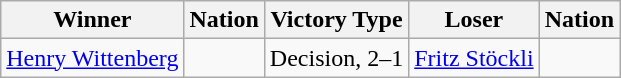<table class="wikitable sortable" style="text-align:left;">
<tr>
<th>Winner</th>
<th>Nation</th>
<th>Victory Type</th>
<th>Loser</th>
<th>Nation</th>
</tr>
<tr>
<td><a href='#'>Henry Wittenberg</a></td>
<td></td>
<td>Decision, 2–1</td>
<td><a href='#'>Fritz Stöckli</a></td>
<td></td>
</tr>
</table>
